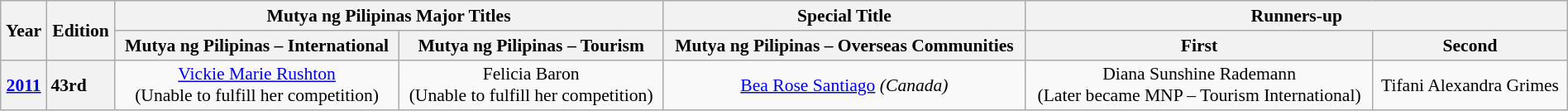<table class="wikitable" style="text-align:center; font-size:90%; line-height:17px; width:100%;">
<tr>
<th width:03%;" scope="col" rowspan="2">Year</th>
<th width:03%;" scope="col" rowspan="2">Edition</th>
<th colspan="2"  width:08%;" scope="col">Mutya ng Pilipinas Major Titles</th>
<th width:05%;" scope="col" colspan="1">Special Title</th>
<th width:05%;" scope="col" colspan="2">Runners-up</th>
</tr>
<tr>
<th width:12%;" scope="col">Mutya ng Pilipinas – International</th>
<th width:10%;" scope="col">Mutya ng Pilipinas – Tourism</th>
<th width:10%;" scope="col">Mutya ng Pilipinas – Overseas Communities</th>
<th width:10%;" scope="col">First</th>
<th width:10%;" scope="col">Second</th>
</tr>
<tr>
<th><a href='#'>2011</a></th>
<th style="text-align:left;">43rd</th>
<td><a href='#'>Vickie Marie Rushton</a> <br>(Unable to fulfill her competition)</td>
<td>Felicia Baron <br>(Unable to fulfill her competition)</td>
<td><a href='#'>Bea Rose Santiago</a> <em>(Canada)</em></td>
<td>Diana Sunshine Rademann <br>(Later became MNP – Tourism International)</td>
<td>Tifani Alexandra Grimes</td>
</tr>
</table>
